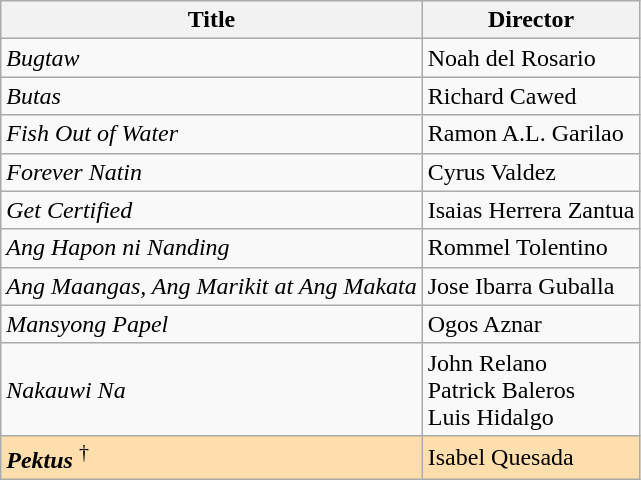<table class="wikitable">
<tr>
<th>Title</th>
<th>Director</th>
</tr>
<tr>
<td><em>Bugtaw</em></td>
<td>Noah del Rosario</td>
</tr>
<tr>
<td><em>Butas</em></td>
<td>Richard Cawed</td>
</tr>
<tr>
<td><em>Fish Out of Water</em></td>
<td>Ramon A.L. Garilao</td>
</tr>
<tr>
<td><em>Forever Natin</em></td>
<td>Cyrus Valdez</td>
</tr>
<tr>
<td><em>Get Certified</em></td>
<td>Isaias Herrera Zantua</td>
</tr>
<tr>
<td><em>Ang Hapon ni Nanding</em></td>
<td>Rommel Tolentino</td>
</tr>
<tr>
<td><em>Ang Maangas, Ang Marikit at Ang Makata</em></td>
<td>Jose Ibarra Guballa</td>
</tr>
<tr>
<td><em>Mansyong Papel</em></td>
<td>Ogos Aznar</td>
</tr>
<tr>
<td><em>Nakauwi Na</em></td>
<td>John Relano<br>Patrick Baleros<br>Luis Hidalgo</td>
</tr>
<tr style="background:#FFDEAD;">
<td><strong><em>Pektus</em></strong> <sup>†</sup></td>
<td>Isabel Quesada</td>
</tr>
</table>
